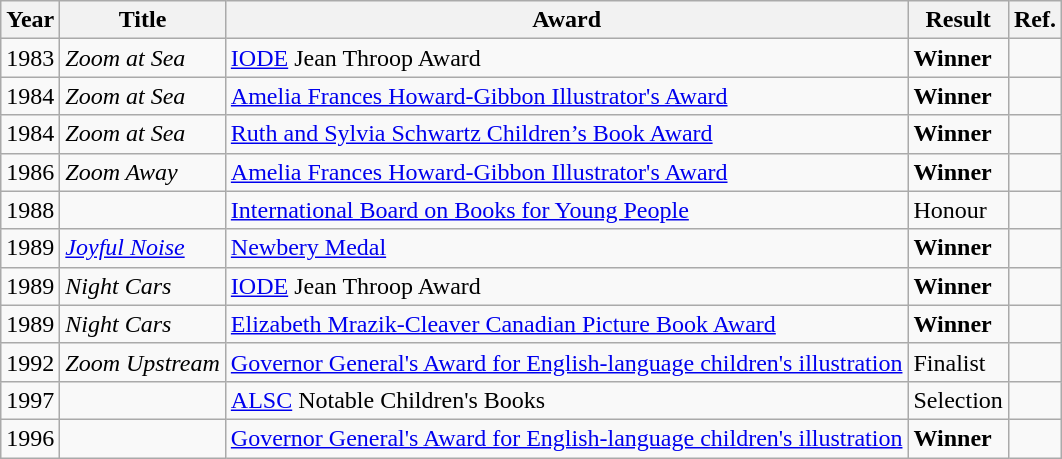<table class="wikitable sortable mw-collapsible">
<tr>
<th>Year</th>
<th>Title</th>
<th>Award</th>
<th>Result</th>
<th>Ref.</th>
</tr>
<tr>
<td>1983</td>
<td><em>Zoom at Sea</em></td>
<td><a href='#'>IODE</a> Jean Throop Award</td>
<td><strong>Winner</strong></td>
<td></td>
</tr>
<tr>
<td>1984</td>
<td><em>Zoom at Sea</em></td>
<td><a href='#'>Amelia Frances Howard-Gibbon Illustrator's Award</a></td>
<td><strong>Winner</strong></td>
<td></td>
</tr>
<tr>
<td>1984</td>
<td><em>Zoom at Sea</em></td>
<td><a href='#'>Ruth and Sylvia Schwartz Children’s Book Award</a></td>
<td><strong>Winner</strong></td>
<td></td>
</tr>
<tr>
<td>1986</td>
<td><em>Zoom Away</em></td>
<td><a href='#'>Amelia Frances Howard-Gibbon Illustrator's Award</a></td>
<td><strong>Winner</strong></td>
<td></td>
</tr>
<tr>
<td>1988</td>
<td></td>
<td><a href='#'>International Board on Books for Young People</a></td>
<td>Honour</td>
<td></td>
</tr>
<tr>
<td>1989</td>
<td><em><a href='#'>Joyful Noise</a></em></td>
<td><a href='#'>Newbery Medal</a></td>
<td><strong>Winner</strong></td>
<td></td>
</tr>
<tr>
<td>1989</td>
<td><em>Night Cars</em></td>
<td><a href='#'>IODE</a> Jean Throop Award</td>
<td><strong>Winner</strong></td>
<td></td>
</tr>
<tr>
<td>1989</td>
<td><em>Night Cars</em></td>
<td><a href='#'>Elizabeth Mrazik-Cleaver Canadian Picture Book Award</a></td>
<td><strong>Winner</strong></td>
<td></td>
</tr>
<tr>
<td>1992</td>
<td><em>Zoom Upstream</em></td>
<td><a href='#'>Governor General's Award for English-language children's illustration</a></td>
<td>Finalist</td>
<td></td>
</tr>
<tr>
<td>1997</td>
<td><em></em></td>
<td><a href='#'>ALSC</a> Notable Children's Books</td>
<td>Selection</td>
<td></td>
</tr>
<tr>
<td>1996</td>
<td><em></em></td>
<td><a href='#'>Governor General's Award for English-language children's illustration</a></td>
<td><strong>Winner</strong></td>
<td></td>
</tr>
</table>
